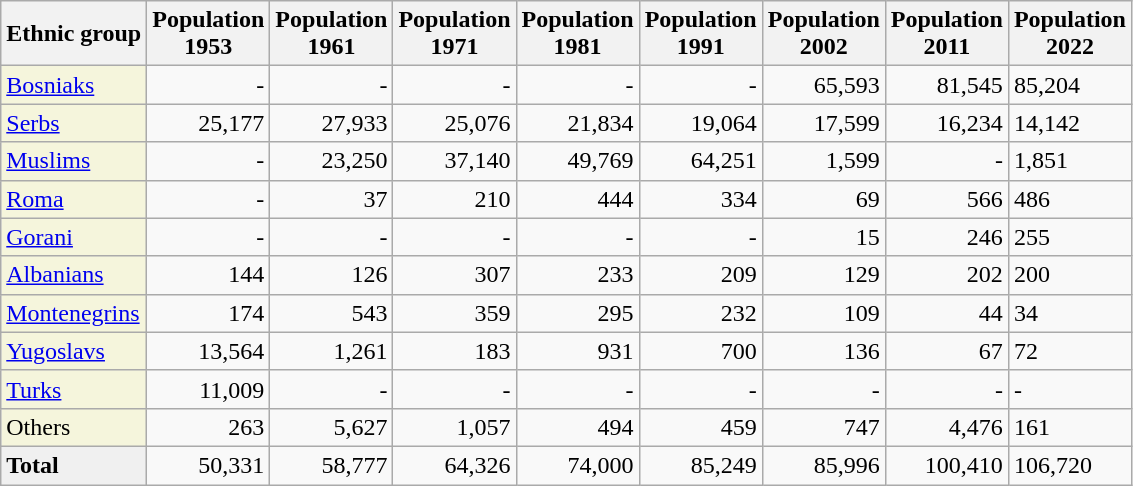<table class="wikitable mw-collapsible mw-collapsed">
<tr>
<th>Ethnic group</th>
<th>Population<br>1953</th>
<th>Population<br>1961</th>
<th>Population<br>1971</th>
<th>Population<br>1981</th>
<th>Population<br>1991</th>
<th>Population<br>2002</th>
<th>Population<br>2011</th>
<th>Population<br>2022</th>
</tr>
<tr>
<td style="background:#F5F5DC;"><a href='#'>Bosniaks</a></td>
<td align="right">-</td>
<td align="right">-</td>
<td align="right">-</td>
<td align="right">-</td>
<td align="right">-</td>
<td align="right">65,593</td>
<td align="right">81,545</td>
<td>85,204</td>
</tr>
<tr>
<td style="background:#F5F5DC;"><a href='#'>Serbs</a></td>
<td align="right">25,177</td>
<td align="right">27,933</td>
<td align="right">25,076</td>
<td align="right">21,834</td>
<td align="right">19,064</td>
<td align="right">17,599</td>
<td align="right">16,234</td>
<td>14,142</td>
</tr>
<tr>
<td style="background:#F5F5DC;"><a href='#'>Muslims</a></td>
<td align="right">-</td>
<td align="right">23,250</td>
<td align="right">37,140</td>
<td align="right">49,769</td>
<td align="right">64,251</td>
<td align="right">1,599</td>
<td align="right">-</td>
<td>1,851</td>
</tr>
<tr>
<td style="background:#F5F5DC;"><a href='#'>Roma</a></td>
<td align="right">-</td>
<td align="right">37</td>
<td align="right">210</td>
<td align="right">444</td>
<td align="right">334</td>
<td align="right">69</td>
<td align="right">566</td>
<td>486</td>
</tr>
<tr>
<td style="background:#F5F5DC;"><a href='#'>Gorani</a></td>
<td align="right">-</td>
<td align="right">-</td>
<td align="right">-</td>
<td align="right">-</td>
<td align="right">-</td>
<td align="right">15</td>
<td align="right">246</td>
<td>255</td>
</tr>
<tr>
<td style="background:#F5F5DC;"><a href='#'>Albanians</a></td>
<td align="right">144</td>
<td align="right">126</td>
<td align="right">307</td>
<td align="right">233</td>
<td align="right">209</td>
<td align="right">129</td>
<td align="right">202</td>
<td>200</td>
</tr>
<tr>
<td style="background:#F5F5DC;"><a href='#'>Montenegrins</a></td>
<td align="right">174</td>
<td align="right">543</td>
<td align="right">359</td>
<td align="right">295</td>
<td align="right">232</td>
<td align="right">109</td>
<td align="right">44</td>
<td>34</td>
</tr>
<tr>
<td style="background:#F5F5DC;"><a href='#'>Yugoslavs</a></td>
<td align="right">13,564</td>
<td align="right">1,261</td>
<td align="right">183</td>
<td align="right">931</td>
<td align="right">700</td>
<td align="right">136</td>
<td align="right">67</td>
<td>72</td>
</tr>
<tr>
<td style="background:#F5F5DC;"><a href='#'>Turks</a></td>
<td align="right">11,009</td>
<td align="right">-</td>
<td align="right">-</td>
<td align="right">-</td>
<td align="right">-</td>
<td align="right">-</td>
<td align="right">-</td>
<td>-</td>
</tr>
<tr>
<td style="background:#F5F5DC;">Others</td>
<td align="right">263</td>
<td align="right">5,627</td>
<td align="right">1,057</td>
<td align="right">494</td>
<td align="right">459</td>
<td align="right">747</td>
<td align="right">4,476</td>
<td>161</td>
</tr>
<tr>
<td style="background:#F0F0F0;"><strong>Total</strong></td>
<td align="right">50,331</td>
<td align="right">58,777</td>
<td align="right">64,326</td>
<td align="right">74,000</td>
<td align="right">85,249</td>
<td align="right">85,996</td>
<td align="right">100,410</td>
<td>106,720</td>
</tr>
</table>
